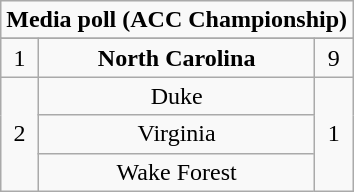<table class="wikitable">
<tr align="center">
<td align="center" Colspan="3"><strong>Media poll (ACC Championship)</strong></td>
</tr>
<tr align="center">
</tr>
<tr align="center">
<td>1</td>
<td><strong>North Carolina</strong></td>
<td>9</td>
</tr>
<tr align="center">
<td rowspan=3>2</td>
<td>Duke</td>
<td rowspan=3>1</td>
</tr>
<tr align="center">
<td>Virginia</td>
</tr>
<tr align="center">
<td>Wake Forest</td>
</tr>
</table>
